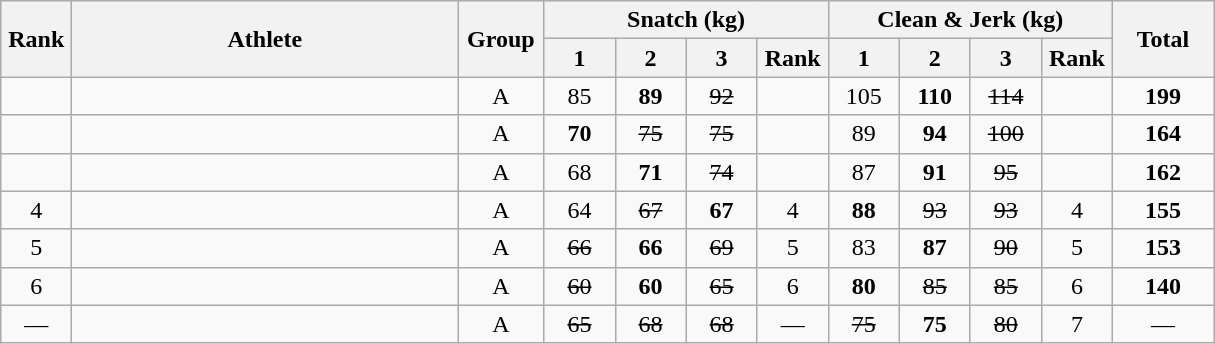<table class = "wikitable" style="text-align:center;">
<tr>
<th rowspan=2 width=40>Rank</th>
<th rowspan=2 width=250>Athlete</th>
<th rowspan=2 width=50>Group</th>
<th colspan=4>Snatch (kg)</th>
<th colspan=4>Clean & Jerk (kg)</th>
<th rowspan=2 width=60>Total</th>
</tr>
<tr>
<th width=40>1</th>
<th width=40>2</th>
<th width=40>3</th>
<th width=40>Rank</th>
<th width=40>1</th>
<th width=40>2</th>
<th width=40>3</th>
<th width=40>Rank</th>
</tr>
<tr>
<td></td>
<td align=left></td>
<td>A</td>
<td>85</td>
<td><strong>89</strong></td>
<td><s>92</s></td>
<td></td>
<td>105</td>
<td><strong>110</strong></td>
<td><s>114</s></td>
<td></td>
<td><strong>199</strong></td>
</tr>
<tr>
<td></td>
<td align=left></td>
<td>A</td>
<td><strong>70</strong></td>
<td><s>75</s></td>
<td><s>75</s></td>
<td></td>
<td>89</td>
<td><strong>94</strong></td>
<td><s>100</s></td>
<td></td>
<td><strong>164</strong></td>
</tr>
<tr>
<td></td>
<td align=left></td>
<td>A</td>
<td>68</td>
<td><strong>71</strong></td>
<td><s>74</s></td>
<td></td>
<td>87</td>
<td><strong>91</strong></td>
<td><s>95</s></td>
<td></td>
<td><strong>162</strong></td>
</tr>
<tr>
<td>4</td>
<td align=left></td>
<td>A</td>
<td>64</td>
<td><s>67</s></td>
<td><strong>67</strong></td>
<td>4</td>
<td><strong>88</strong></td>
<td><s>93</s></td>
<td><s>93</s></td>
<td>4</td>
<td><strong>155</strong></td>
</tr>
<tr>
<td>5</td>
<td align=left></td>
<td>A</td>
<td><s>66</s></td>
<td><strong>66</strong></td>
<td><s>69</s></td>
<td>5</td>
<td>83</td>
<td><strong>87</strong></td>
<td><s>90</s></td>
<td>5</td>
<td><strong>153</strong></td>
</tr>
<tr>
<td>6</td>
<td align=left></td>
<td>A</td>
<td><s>60</s></td>
<td><strong>60</strong></td>
<td><s>65</s></td>
<td>6</td>
<td><strong>80</strong></td>
<td><s>85</s></td>
<td><s>85</s></td>
<td>6</td>
<td><strong>140</strong></td>
</tr>
<tr>
<td>—</td>
<td align=left></td>
<td>A</td>
<td><s>65</s></td>
<td><s>68</s></td>
<td><s>68</s></td>
<td>—</td>
<td><s>75</s></td>
<td><strong>75</strong></td>
<td><s>80</s></td>
<td>7</td>
<td>—</td>
</tr>
</table>
